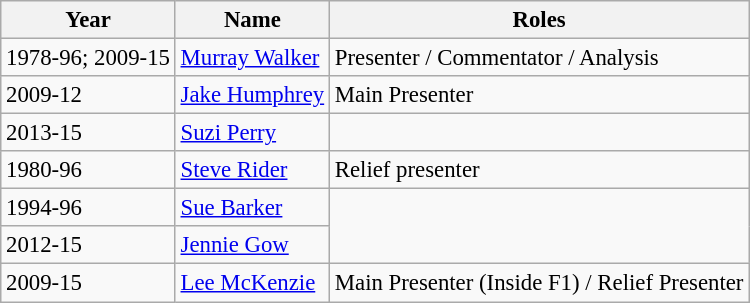<table class="wikitable" style="font-size: 95%">
<tr>
<th>Year</th>
<th>Name</th>
<th>Roles</th>
</tr>
<tr>
<td>1978-96; 2009-15</td>
<td><a href='#'>Murray Walker</a></td>
<td>Presenter / Commentator / Analysis</td>
</tr>
<tr>
<td>2009-12</td>
<td><a href='#'>Jake Humphrey</a></td>
<td col span=2>Main Presenter</td>
</tr>
<tr>
<td>2013-15</td>
<td><a href='#'>Suzi Perry</a></td>
</tr>
<tr>
<td>1980-96</td>
<td><a href='#'>Steve Rider</a></td>
<td col span=3>Relief presenter</td>
</tr>
<tr>
<td>1994-96</td>
<td><a href='#'>Sue Barker</a></td>
</tr>
<tr>
<td>2012-15</td>
<td><a href='#'>Jennie Gow</a></td>
</tr>
<tr>
<td>2009-15</td>
<td><a href='#'>Lee McKenzie</a></td>
<td>Main Presenter (Inside F1) / Relief Presenter</td>
</tr>
</table>
